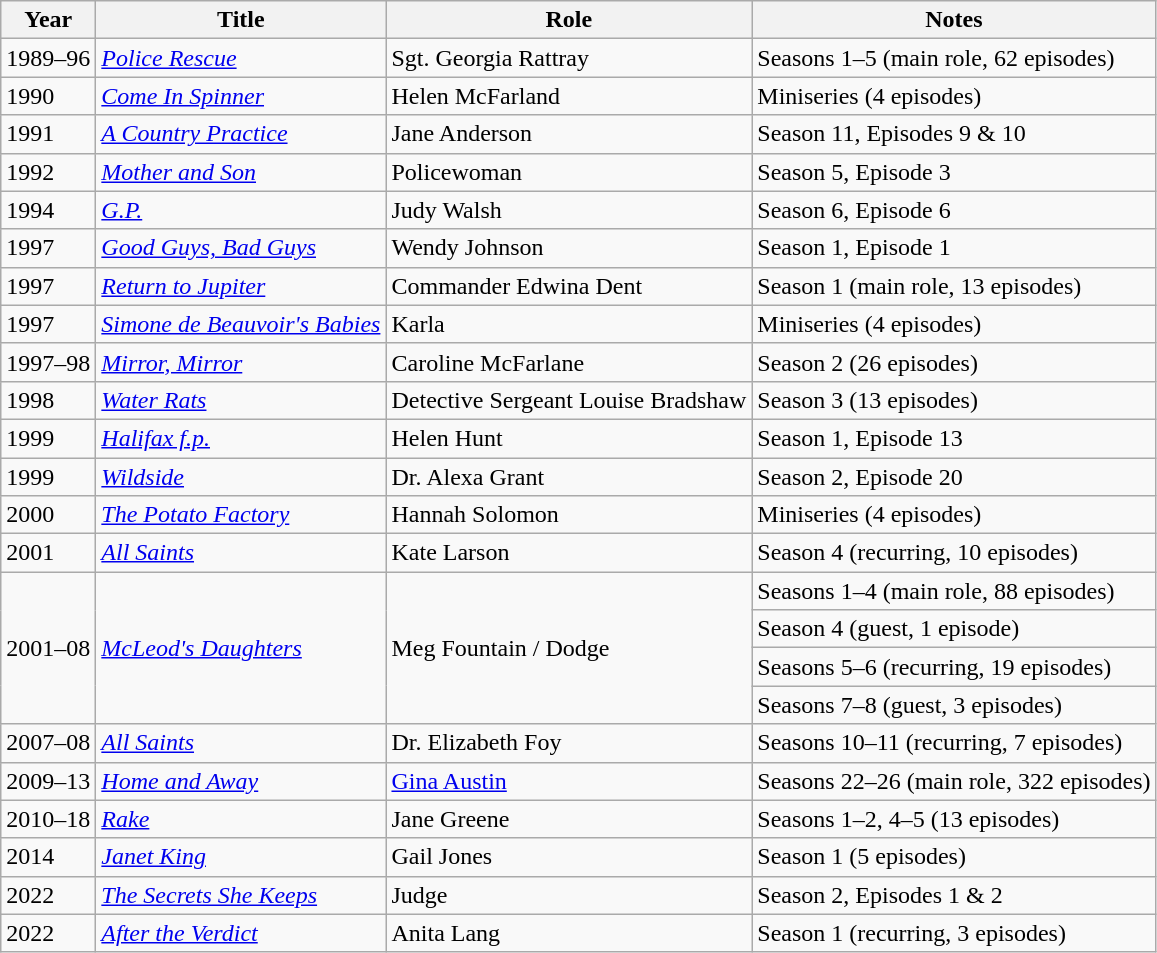<table class="wikitable">
<tr>
<th>Year</th>
<th>Title</th>
<th>Role</th>
<th>Notes</th>
</tr>
<tr>
<td>1989–96</td>
<td><em><a href='#'>Police Rescue</a></em></td>
<td>Sgt. Georgia Rattray</td>
<td>Seasons 1–5 (main role, 62 episodes)</td>
</tr>
<tr>
<td>1990</td>
<td><em><a href='#'>Come In Spinner</a></em></td>
<td>Helen McFarland</td>
<td>Miniseries (4 episodes)</td>
</tr>
<tr>
<td>1991</td>
<td><em><a href='#'>A Country Practice</a></em></td>
<td>Jane Anderson</td>
<td>Season 11, Episodes 9 & 10</td>
</tr>
<tr>
<td>1992</td>
<td><em><a href='#'>Mother and Son</a></em></td>
<td>Policewoman</td>
<td>Season 5, Episode 3</td>
</tr>
<tr>
<td>1994</td>
<td><em><a href='#'>G.P.</a></em></td>
<td>Judy Walsh</td>
<td>Season 6, Episode 6</td>
</tr>
<tr>
<td>1997</td>
<td><em><a href='#'>Good Guys, Bad Guys</a></em></td>
<td>Wendy Johnson</td>
<td>Season 1, Episode 1</td>
</tr>
<tr>
<td>1997</td>
<td><em><a href='#'>Return to Jupiter</a></em></td>
<td>Commander Edwina Dent</td>
<td>Season 1 (main role, 13 episodes)</td>
</tr>
<tr>
<td>1997</td>
<td><em><a href='#'>Simone de Beauvoir's Babies</a></em></td>
<td>Karla</td>
<td>Miniseries (4 episodes)</td>
</tr>
<tr>
<td>1997–98</td>
<td><em><a href='#'>Mirror, Mirror</a></em></td>
<td>Caroline McFarlane</td>
<td>Season 2 (26 episodes)</td>
</tr>
<tr>
<td>1998</td>
<td><em><a href='#'>Water Rats</a></em></td>
<td>Detective Sergeant Louise Bradshaw</td>
<td>Season 3 (13 episodes)</td>
</tr>
<tr>
<td>1999</td>
<td><em><a href='#'>Halifax f.p.</a></em></td>
<td>Helen Hunt</td>
<td>Season 1, Episode 13</td>
</tr>
<tr>
<td>1999</td>
<td><em><a href='#'>Wildside</a></em></td>
<td>Dr. Alexa Grant</td>
<td>Season 2, Episode 20</td>
</tr>
<tr>
<td>2000</td>
<td><em><a href='#'>The Potato Factory</a></em></td>
<td>Hannah Solomon</td>
<td>Miniseries (4 episodes)</td>
</tr>
<tr>
<td>2001</td>
<td><em><a href='#'>All Saints</a></em></td>
<td>Kate Larson</td>
<td>Season 4 (recurring, 10 episodes)</td>
</tr>
<tr>
<td rowspan="4">2001–08</td>
<td rowspan="4"><em><a href='#'>McLeod's Daughters</a></em></td>
<td rowspan="4">Meg Fountain / Dodge</td>
<td>Seasons 1–4 (main role, 88 episodes)</td>
</tr>
<tr>
<td>Season 4 (guest, 1 episode)</td>
</tr>
<tr>
<td>Seasons 5–6 (recurring, 19 episodes)</td>
</tr>
<tr>
<td>Seasons 7–8 (guest, 3 episodes)</td>
</tr>
<tr>
<td>2007–08</td>
<td><em><a href='#'>All Saints</a></em></td>
<td>Dr. Elizabeth Foy</td>
<td>Seasons 10–11 (recurring, 7 episodes)</td>
</tr>
<tr>
<td>2009–13</td>
<td><em><a href='#'>Home and Away</a></em></td>
<td><a href='#'>Gina Austin</a></td>
<td>Seasons 22–26 (main role, 322 episodes)</td>
</tr>
<tr>
<td>2010–18</td>
<td><em><a href='#'>Rake</a></em></td>
<td>Jane Greene</td>
<td>Seasons 1–2, 4–5 (13 episodes)</td>
</tr>
<tr>
<td>2014</td>
<td><em><a href='#'>Janet King</a></em></td>
<td>Gail Jones</td>
<td>Season 1 (5 episodes)</td>
</tr>
<tr>
<td>2022</td>
<td><em><a href='#'>The Secrets She Keeps</a></em></td>
<td>Judge</td>
<td>Season 2, Episodes 1 & 2</td>
</tr>
<tr>
<td>2022</td>
<td><em><a href='#'>After the Verdict</a></em></td>
<td>Anita Lang</td>
<td>Season 1 (recurring, 3 episodes)</td>
</tr>
</table>
